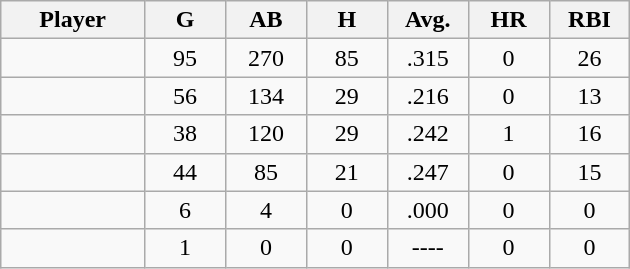<table class="wikitable sortable">
<tr>
<th bgcolor="#DDDDFF" width="16%">Player</th>
<th bgcolor="#DDDDFF" width="9%">G</th>
<th bgcolor="#DDDDFF" width="9%">AB</th>
<th bgcolor="#DDDDFF" width="9%">H</th>
<th bgcolor="#DDDDFF" width="9%">Avg.</th>
<th bgcolor="#DDDDFF" width="9%">HR</th>
<th bgcolor="#DDDDFF" width="9%">RBI</th>
</tr>
<tr align="center">
<td></td>
<td>95</td>
<td>270</td>
<td>85</td>
<td>.315</td>
<td>0</td>
<td>26</td>
</tr>
<tr align="center">
<td></td>
<td>56</td>
<td>134</td>
<td>29</td>
<td>.216</td>
<td>0</td>
<td>13</td>
</tr>
<tr align="center">
<td></td>
<td>38</td>
<td>120</td>
<td>29</td>
<td>.242</td>
<td>1</td>
<td>16</td>
</tr>
<tr align="center">
<td></td>
<td>44</td>
<td>85</td>
<td>21</td>
<td>.247</td>
<td>0</td>
<td>15</td>
</tr>
<tr align="center">
<td></td>
<td>6</td>
<td>4</td>
<td>0</td>
<td>.000</td>
<td>0</td>
<td>0</td>
</tr>
<tr align="center">
<td></td>
<td>1</td>
<td>0</td>
<td>0</td>
<td>----</td>
<td>0</td>
<td>0</td>
</tr>
</table>
